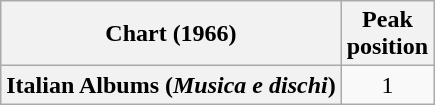<table class="wikitable plainrowheaders" style="text-align:center">
<tr>
<th scope="col">Chart (1966)</th>
<th scope="col">Peak<br>position</th>
</tr>
<tr>
<th scope="row">Italian Albums (<em>Musica e dischi</em>)</th>
<td>1</td>
</tr>
</table>
